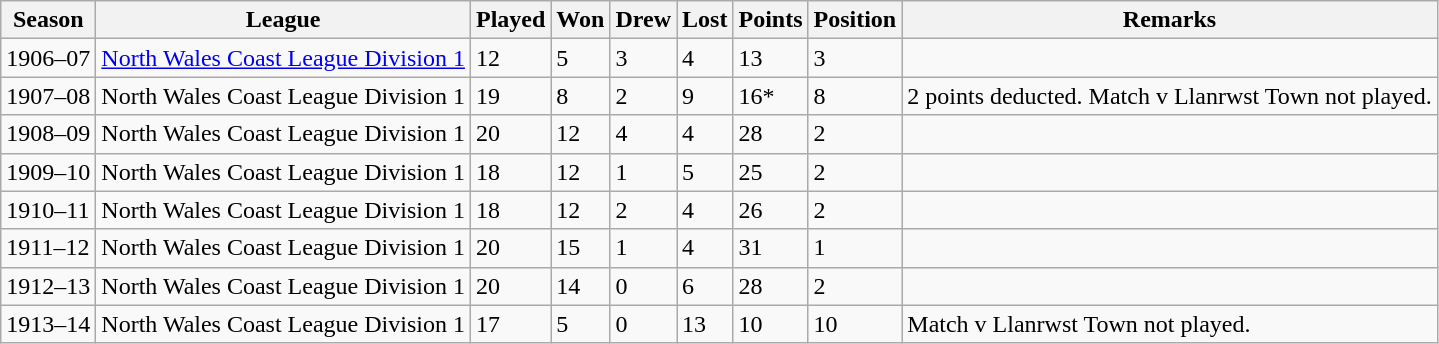<table class="wikitable">
<tr>
<th>Season</th>
<th>League</th>
<th>Played</th>
<th>Won</th>
<th>Drew</th>
<th>Lost</th>
<th>Points</th>
<th>Position</th>
<th>Remarks</th>
</tr>
<tr>
<td>1906–07</td>
<td><a href='#'>North Wales Coast League Division 1</a></td>
<td>12</td>
<td>5</td>
<td>3</td>
<td>4</td>
<td>13</td>
<td>3</td>
<td></td>
</tr>
<tr>
<td>1907–08</td>
<td>North Wales Coast League Division 1</td>
<td>19</td>
<td>8</td>
<td>2</td>
<td>9</td>
<td>16*</td>
<td>8</td>
<td>2 points deducted. Match v Llanrwst Town not played.</td>
</tr>
<tr>
<td>1908–09</td>
<td>North Wales Coast League Division 1</td>
<td>20</td>
<td>12</td>
<td>4</td>
<td>4</td>
<td>28</td>
<td>2</td>
<td></td>
</tr>
<tr>
<td>1909–10</td>
<td>North Wales Coast League Division 1</td>
<td>18</td>
<td>12</td>
<td>1</td>
<td>5</td>
<td>25</td>
<td>2</td>
<td></td>
</tr>
<tr>
<td>1910–11</td>
<td>North Wales Coast League Division 1</td>
<td>18</td>
<td>12</td>
<td>2</td>
<td>4</td>
<td>26</td>
<td>2</td>
<td></td>
</tr>
<tr>
<td>1911–12</td>
<td>North Wales Coast League Division 1</td>
<td>20</td>
<td>15</td>
<td>1</td>
<td>4</td>
<td>31</td>
<td>1</td>
<td></td>
</tr>
<tr>
<td>1912–13</td>
<td>North Wales Coast League Division 1</td>
<td>20</td>
<td>14</td>
<td>0</td>
<td>6</td>
<td>28</td>
<td>2</td>
<td></td>
</tr>
<tr>
<td>1913–14</td>
<td>North Wales Coast League Division 1</td>
<td>17</td>
<td>5</td>
<td>0</td>
<td>13</td>
<td>10</td>
<td>10</td>
<td>Match v Llanrwst Town not played.</td>
</tr>
</table>
